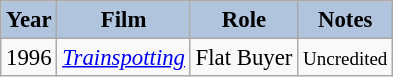<table class="wikitable" style="font-size:95%;">
<tr>
<th style="background:#B0C4DE;">Year</th>
<th style="background:#B0C4DE;">Film</th>
<th style="background:#B0C4DE;">Role</th>
<th style="background:#B0C4DE;">Notes</th>
</tr>
<tr>
<td>1996</td>
<td><em><a href='#'>Trainspotting</a></em></td>
<td>Flat Buyer</td>
<td><small>Uncredited</small></td>
</tr>
</table>
